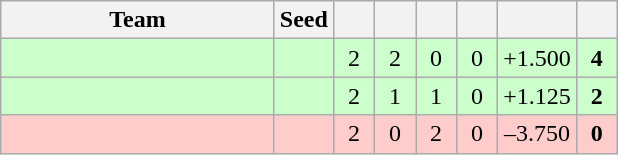<table class="wikitable" style="text-align:center">
<tr>
<th width=175>Team</th>
<th width=25>Seed</th>
<th width=20></th>
<th width=20></th>
<th width=20></th>
<th width=20></th>
<th width=20></th>
<th width=20></th>
</tr>
<tr bgcolor="#ccffcc">
<td align="left"></td>
<td></td>
<td>2</td>
<td>2</td>
<td>0</td>
<td>0</td>
<td>+1.500</td>
<td><strong>4</strong></td>
</tr>
<tr bgcolor="#ccffcc">
<td align="left"></td>
<td></td>
<td>2</td>
<td>1</td>
<td>1</td>
<td>0</td>
<td>+1.125</td>
<td><strong>2</strong></td>
</tr>
<tr bgcolor="#ffcccc">
<td align="left"></td>
<td></td>
<td>2</td>
<td>0</td>
<td>2</td>
<td>0</td>
<td>–3.750</td>
<td><strong>0</strong></td>
</tr>
</table>
